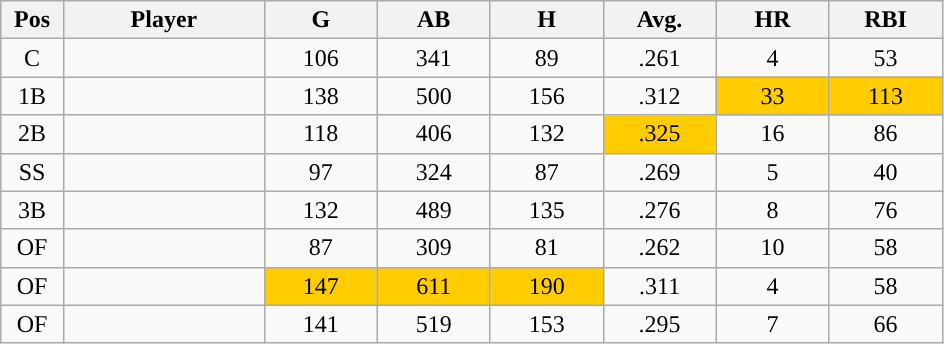<table class="wikitable sortable">
<tr>
<th bgcolor="#DDDDFF" width="5%">Pos</th>
<th bgcolor="#DDDDFF" width="16%">Player</th>
<th bgcolor="#DDDDFF" width="9%">G</th>
<th bgcolor="#DDDDFF" width="9%">AB</th>
<th bgcolor="#DDDDFF" width="9%">H</th>
<th bgcolor="#DDDDFF" width="9%">Avg.</th>
<th bgcolor="#DDDDFF" width="9%">HR</th>
<th bgcolor="#DDDDFF" width="9%">RBI</th>
</tr>
<tr align="center">
<td>C</td>
<td></td>
<td>106</td>
<td>341</td>
<td>89</td>
<td>.261</td>
<td>4</td>
<td>53</td>
</tr>
<tr align="center">
<td>1B</td>
<td></td>
<td>138</td>
<td>500</td>
<td>156</td>
<td>.312</td>
<td style="background:#fc0;">33</td>
<td style="background:#fc0;">113</td>
</tr>
<tr align="center">
<td>2B</td>
<td></td>
<td>118</td>
<td>406</td>
<td>132</td>
<td style="background:#fc0;">.325</td>
<td>16</td>
<td>86</td>
</tr>
<tr align="center">
<td>SS</td>
<td></td>
<td>97</td>
<td>324</td>
<td>87</td>
<td>.269</td>
<td>5</td>
<td>40</td>
</tr>
<tr align="center">
<td>3B</td>
<td></td>
<td>132</td>
<td>489</td>
<td>135</td>
<td>.276</td>
<td>8</td>
<td>76</td>
</tr>
<tr align="center">
<td>OF</td>
<td></td>
<td>87</td>
<td>309</td>
<td>81</td>
<td>.262</td>
<td>10</td>
<td>58</td>
</tr>
<tr align="center">
<td>OF</td>
<td></td>
<td style="background:#fc0;">147</td>
<td style="background:#fc0;">611</td>
<td style="background:#fc0;">190</td>
<td>.311</td>
<td>4</td>
<td>58</td>
</tr>
<tr align="center">
<td>OF</td>
<td></td>
<td>141</td>
<td>519</td>
<td>153</td>
<td>.295</td>
<td>7</td>
<td>66</td>
</tr>
</table>
